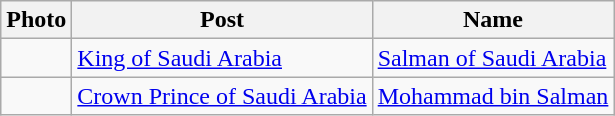<table class="wikitable">
<tr>
<th>Photo</th>
<th>Post</th>
<th>Name</th>
</tr>
<tr>
<td></td>
<td><a href='#'>King of Saudi Arabia</a></td>
<td><a href='#'>Salman of Saudi Arabia</a></td>
</tr>
<tr>
<td></td>
<td><a href='#'>Crown Prince of Saudi Arabia</a></td>
<td><a href='#'>Mohammad bin Salman</a></td>
</tr>
</table>
